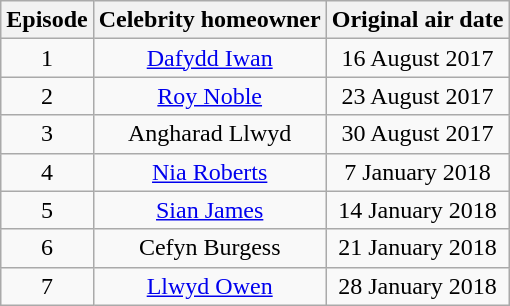<table class="wikitable" style="text-align:center;">
<tr>
<th>Episode</th>
<th>Celebrity homeowner</th>
<th>Original air date</th>
</tr>
<tr>
<td>1</td>
<td><a href='#'>Dafydd Iwan</a></td>
<td>16 August 2017</td>
</tr>
<tr>
<td>2</td>
<td><a href='#'>Roy Noble</a></td>
<td>23 August 2017</td>
</tr>
<tr>
<td>3</td>
<td>Angharad Llwyd</td>
<td>30 August 2017</td>
</tr>
<tr>
<td>4</td>
<td><a href='#'>Nia Roberts</a></td>
<td>7 January 2018</td>
</tr>
<tr>
<td>5</td>
<td><a href='#'>Sian James</a></td>
<td>14 January 2018</td>
</tr>
<tr>
<td>6</td>
<td>Cefyn Burgess</td>
<td>21 January 2018</td>
</tr>
<tr>
<td>7</td>
<td><a href='#'>Llwyd Owen</a></td>
<td>28 January 2018</td>
</tr>
</table>
